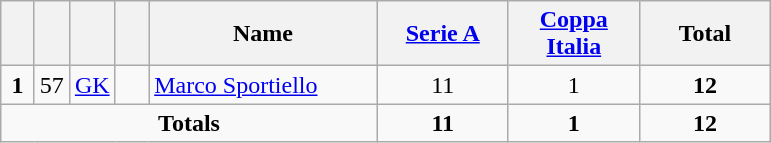<table class="wikitable" style="text-align:center">
<tr>
<th width=15></th>
<th width=15></th>
<th width=15></th>
<th width=15></th>
<th width=145>Name</th>
<th width=80><a href='#'>Serie A</a></th>
<th width=80><a href='#'>Coppa Italia</a></th>
<th width=80>Total</th>
</tr>
<tr>
<td><strong>1</strong></td>
<td>57</td>
<td><a href='#'>GK</a></td>
<td></td>
<td align=left><a href='#'>Marco Sportiello</a></td>
<td>11</td>
<td>1</td>
<td><strong>12</strong></td>
</tr>
<tr>
<td colspan=5><strong>Totals</strong></td>
<td><strong>11</strong></td>
<td><strong>1</strong></td>
<td><strong>12</strong></td>
</tr>
</table>
